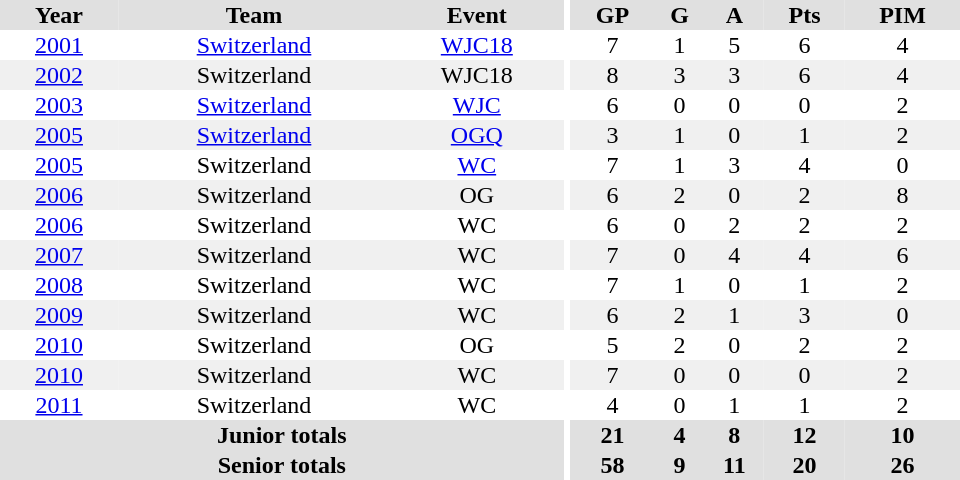<table border="0" cellpadding="1" cellspacing="0" ID="Table3" style="text-align:center; width:40em">
<tr ALIGN="center" bgcolor="#e0e0e0">
<th>Year</th>
<th>Team</th>
<th>Event</th>
<th rowspan="99" bgcolor="#ffffff"></th>
<th>GP</th>
<th>G</th>
<th>A</th>
<th>Pts</th>
<th>PIM</th>
</tr>
<tr>
<td><a href='#'>2001</a></td>
<td><a href='#'>Switzerland</a></td>
<td><a href='#'>WJC18</a></td>
<td>7</td>
<td>1</td>
<td>5</td>
<td>6</td>
<td>4</td>
</tr>
<tr bgcolor="#f0f0f0">
<td><a href='#'>2002</a></td>
<td>Switzerland</td>
<td>WJC18</td>
<td>8</td>
<td>3</td>
<td>3</td>
<td>6</td>
<td>4</td>
</tr>
<tr>
<td><a href='#'>2003</a></td>
<td><a href='#'>Switzerland</a></td>
<td><a href='#'>WJC</a></td>
<td>6</td>
<td>0</td>
<td>0</td>
<td>0</td>
<td>2</td>
</tr>
<tr bgcolor="#f0f0f0">
<td><a href='#'>2005</a></td>
<td><a href='#'>Switzerland</a></td>
<td><a href='#'>OGQ</a></td>
<td>3</td>
<td>1</td>
<td>0</td>
<td>1</td>
<td>2</td>
</tr>
<tr>
<td><a href='#'>2005</a></td>
<td>Switzerland</td>
<td><a href='#'>WC</a></td>
<td>7</td>
<td>1</td>
<td>3</td>
<td>4</td>
<td>0</td>
</tr>
<tr bgcolor="#f0f0f0">
<td><a href='#'>2006</a></td>
<td>Switzerland</td>
<td>OG</td>
<td>6</td>
<td>2</td>
<td>0</td>
<td>2</td>
<td>8</td>
</tr>
<tr>
<td><a href='#'>2006</a></td>
<td>Switzerland</td>
<td>WC</td>
<td>6</td>
<td>0</td>
<td>2</td>
<td>2</td>
<td>2</td>
</tr>
<tr bgcolor="#f0f0f0">
<td><a href='#'>2007</a></td>
<td>Switzerland</td>
<td>WC</td>
<td>7</td>
<td>0</td>
<td>4</td>
<td>4</td>
<td>6</td>
</tr>
<tr>
<td><a href='#'>2008</a></td>
<td>Switzerland</td>
<td>WC</td>
<td>7</td>
<td>1</td>
<td>0</td>
<td>1</td>
<td>2</td>
</tr>
<tr bgcolor="#f0f0f0">
<td><a href='#'>2009</a></td>
<td>Switzerland</td>
<td>WC</td>
<td>6</td>
<td>2</td>
<td>1</td>
<td>3</td>
<td>0</td>
</tr>
<tr>
<td><a href='#'>2010</a></td>
<td>Switzerland</td>
<td>OG</td>
<td>5</td>
<td>2</td>
<td>0</td>
<td>2</td>
<td>2</td>
</tr>
<tr bgcolor="#f0f0f0">
<td><a href='#'>2010</a></td>
<td>Switzerland</td>
<td>WC</td>
<td>7</td>
<td>0</td>
<td>0</td>
<td>0</td>
<td>2</td>
</tr>
<tr>
<td><a href='#'>2011</a></td>
<td>Switzerland</td>
<td>WC</td>
<td>4</td>
<td>0</td>
<td>1</td>
<td>1</td>
<td>2</td>
</tr>
<tr bgcolor="#e0e0e0">
<th colspan="3">Junior totals</th>
<th>21</th>
<th>4</th>
<th>8</th>
<th>12</th>
<th>10</th>
</tr>
<tr bgcolor="#e0e0e0">
<th colspan="3">Senior totals</th>
<th>58</th>
<th>9</th>
<th>11</th>
<th>20</th>
<th>26</th>
</tr>
</table>
